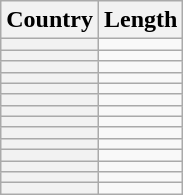<table class="wikitable sortable plainrowheaders">
<tr>
<th scope="col">Country</th>
<th data-sort-type="number" scope="col">Length</th>
</tr>
<tr>
<th scope="row"></th>
<td><a href='#'></a></td>
</tr>
<tr>
<th scope="row"></th>
<td><a href='#'></a></td>
</tr>
<tr>
<th scope="row"></th>
<td><a href='#'></a></td>
</tr>
<tr>
<th scope="row"></th>
<td><a href='#'></a></td>
</tr>
<tr>
<th scope="row"></th>
<td><a href='#'></a></td>
</tr>
<tr>
<th scope="row"></th>
<td><a href='#'></a></td>
</tr>
<tr>
<th scope="row"></th>
<td><a href='#'></a></td>
</tr>
<tr>
<th scope="row"></th>
<td><a href='#'></a></td>
</tr>
<tr>
<th scope="row"></th>
<td><a href='#'></a></td>
</tr>
<tr>
<th scope="row"></th>
<td><a href='#'></a></td>
</tr>
<tr>
<th scope="row"></th>
<td><a href='#'></a></td>
</tr>
<tr>
<th scope="row"></th>
<td><a href='#'></a></td>
</tr>
<tr>
<th scope="row"></th>
<td><a href='#'></a></td>
</tr>
<tr>
<th scope="row"></th>
<td><a href='#'></a></td>
</tr>
</table>
